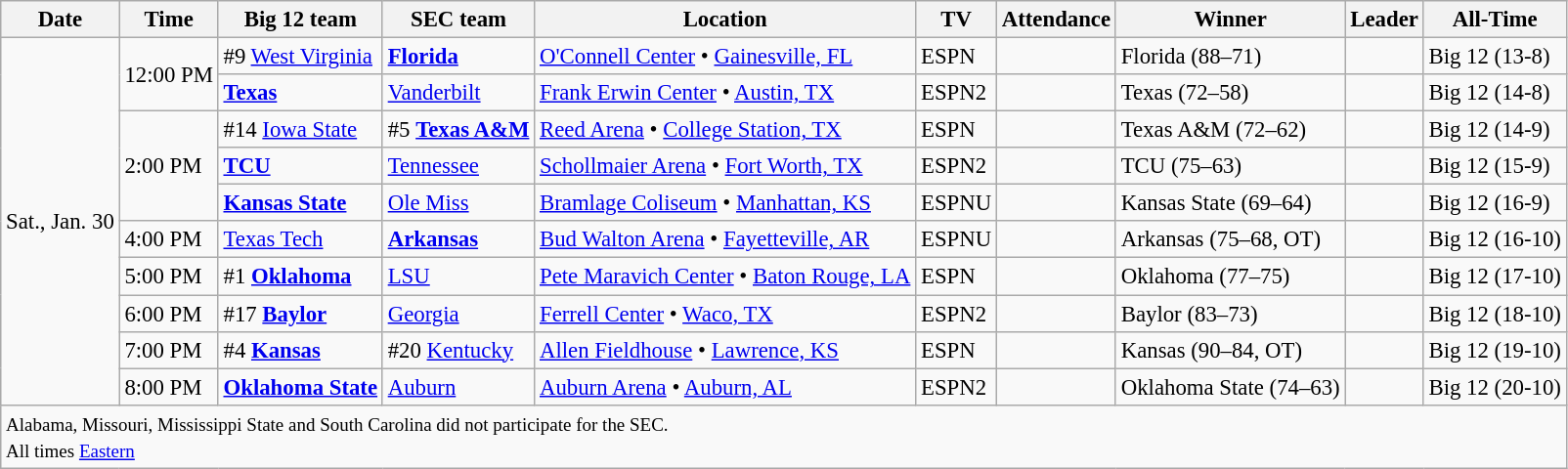<table class="wikitable" style="font-size: 95%">
<tr style="text-align:center;">
<th>Date</th>
<th>Time</th>
<th>Big 12 team</th>
<th>SEC team</th>
<th>Location</th>
<th>TV</th>
<th>Attendance</th>
<th>Winner</th>
<th>Leader</th>
<th>All-Time</th>
</tr>
<tr>
<td rowspan=10>Sat., Jan. 30</td>
<td rowspan=2>12:00 PM</td>
<td>#9 <a href='#'>West Virginia</a></td>
<td><strong><a href='#'>Florida</a></strong></td>
<td><a href='#'>O'Connell Center</a> • <a href='#'>Gainesville, FL</a></td>
<td>ESPN</td>
<td></td>
<td>Florida (88–71)</td>
<td></td>
<td>Big 12 (13-8)</td>
</tr>
<tr>
<td><strong><a href='#'>Texas</a></strong></td>
<td><a href='#'>Vanderbilt</a></td>
<td><a href='#'>Frank Erwin Center</a> • <a href='#'>Austin, TX</a></td>
<td>ESPN2</td>
<td></td>
<td>Texas (72–58)</td>
<td></td>
<td>Big 12 (14-8)</td>
</tr>
<tr>
<td rowspan=3>2:00 PM</td>
<td>#14 <a href='#'>Iowa State</a></td>
<td>#5 <strong><a href='#'>Texas A&M</a></strong></td>
<td><a href='#'>Reed Arena</a> • <a href='#'>College Station, TX</a></td>
<td>ESPN</td>
<td></td>
<td>Texas A&M (72–62)</td>
<td></td>
<td>Big 12 (14-9)</td>
</tr>
<tr>
<td><strong><a href='#'>TCU</a></strong></td>
<td><a href='#'>Tennessee</a></td>
<td><a href='#'>Schollmaier Arena</a> • <a href='#'>Fort Worth, TX</a></td>
<td>ESPN2</td>
<td></td>
<td>TCU (75–63)</td>
<td></td>
<td>Big 12 (15-9)</td>
</tr>
<tr>
<td><strong><a href='#'>Kansas State</a></strong></td>
<td><a href='#'>Ole Miss</a></td>
<td><a href='#'>Bramlage Coliseum</a> • <a href='#'>Manhattan, KS</a></td>
<td>ESPNU</td>
<td></td>
<td>Kansas State (69–64)</td>
<td></td>
<td>Big 12 (16-9)</td>
</tr>
<tr>
<td>4:00 PM</td>
<td><a href='#'>Texas Tech</a></td>
<td><strong><a href='#'>Arkansas</a></strong></td>
<td><a href='#'>Bud Walton Arena</a> • <a href='#'>Fayetteville, AR</a></td>
<td>ESPNU</td>
<td></td>
<td>Arkansas (75–68, OT)</td>
<td></td>
<td>Big 12 (16-10)</td>
</tr>
<tr>
<td>5:00 PM</td>
<td>#1 <strong><a href='#'>Oklahoma</a></strong></td>
<td><a href='#'>LSU</a></td>
<td><a href='#'>Pete Maravich Center</a> • <a href='#'>Baton Rouge, LA</a></td>
<td>ESPN</td>
<td></td>
<td>Oklahoma (77–75)</td>
<td></td>
<td>Big 12 (17-10)</td>
</tr>
<tr>
<td>6:00 PM</td>
<td>#17 <strong><a href='#'>Baylor</a></strong></td>
<td><a href='#'>Georgia</a></td>
<td><a href='#'>Ferrell Center</a> • <a href='#'>Waco, TX</a></td>
<td>ESPN2</td>
<td></td>
<td>Baylor (83–73)</td>
<td></td>
<td>Big 12 (18-10)</td>
</tr>
<tr>
<td>7:00 PM</td>
<td>#4 <strong><a href='#'>Kansas</a></strong></td>
<td>#20 <a href='#'>Kentucky</a></td>
<td><a href='#'>Allen Fieldhouse</a> • <a href='#'>Lawrence, KS</a></td>
<td>ESPN</td>
<td></td>
<td>Kansas (90–84, OT)</td>
<td></td>
<td>Big 12 (19-10)</td>
</tr>
<tr>
<td>8:00 PM</td>
<td><strong><a href='#'>Oklahoma State</a></strong></td>
<td><a href='#'>Auburn</a></td>
<td><a href='#'>Auburn Arena</a> • <a href='#'>Auburn, AL</a></td>
<td>ESPN2</td>
<td></td>
<td>Oklahoma State (74–63)</td>
<td></td>
<td>Big 12 (20-10)</td>
</tr>
<tr>
<td colspan="10"><small>Alabama, Missouri, Mississippi State and South Carolina did not participate for the SEC. <br>All times <a href='#'>Eastern</a></small></td>
</tr>
</table>
